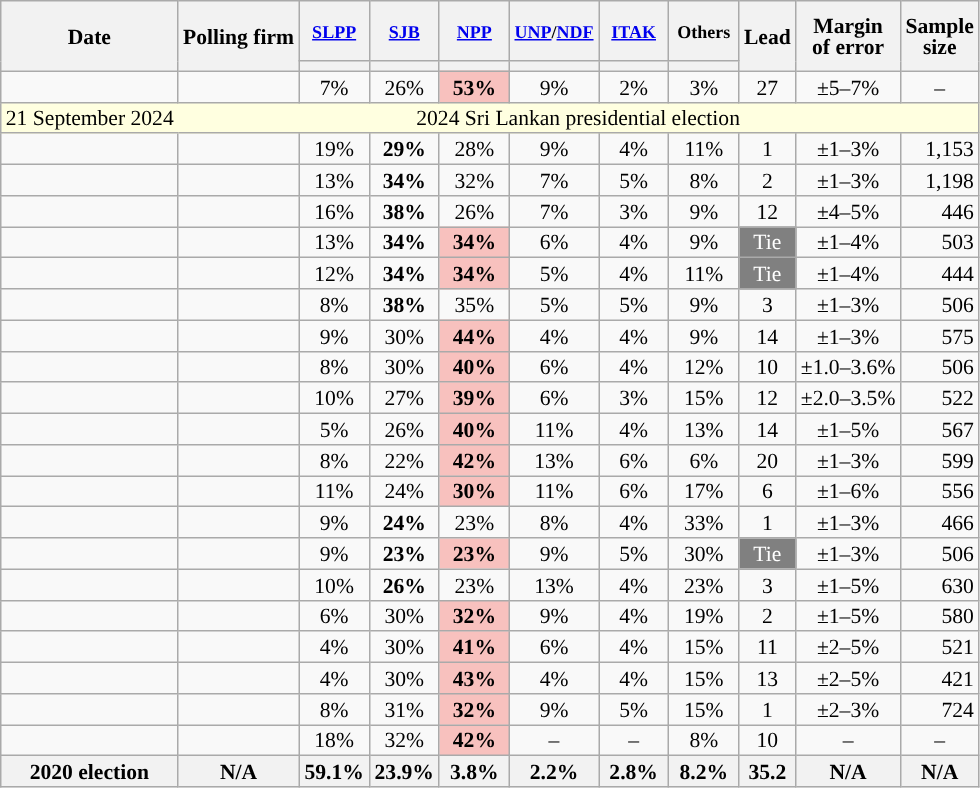<table class="wikitable sortable mw-datatable" style="text-align:center;font-size:90%;line-height:14px">
<tr style="height:40px;">
<th rowspan=2>Date</th>
<th rowspan=2>Polling firm</th>
<th class="unsortable" style="width:40px;"><small><a href='#'>SLPP</a></small></th>
<th class="unsortable" style="width:40px;"><small><a href='#'>SJB</a></small></th>
<th class="unsortable" style="width:40px;"><small><a href='#'>NPP</a></small></th>
<th class="unsortable" style="width:40px;"><small><a href='#'>UNP</a>/<a href='#'>NDF</a></small></th>
<th class="unsortable" style="width:40px;"><small><a href='#'>ITAK</a></small></th>
<th class="unsortable" style="width:40px;"><small>Others</small></th>
<th rowspan="2" data-sort-type="number">Lead</th>
<th rowspan="2" class="unsortable">Margin<br>of error</th>
<th rowspan="2" class="unsortable">Sample<br>size</th>
</tr>
<tr>
<th style="background:"></th>
<th style="background:"></th>
<th style="background:"></th>
<th style="background:"></th>
<th style="background:"></th>
<th style="background:"></th>
</tr>
<tr>
<td></td>
<td></td>
<td>7%</td>
<td>26%</td>
<td style="background:rgb(248, 193, 190)"><strong>53%</strong></td>
<td>9%</td>
<td>2%</td>
<td>3%</td>
<td style="background:">27</td>
<td>±5–7%</td>
<td>–</td>
</tr>
<tr style="background:lightyellow;">
<td style="border-right-style:hidden; background:lightyellow;" data-sort-value="2024-09-21">21 September 2024</td>
<td colspan="10" style="background:lightyellow;">2024 Sri Lankan presidential election</td>
</tr>
<tr>
<td></td>
<td></td>
<td>19%</td>
<td><strong>29%</strong></td>
<td>28%</td>
<td>9%</td>
<td>4%</td>
<td>11%</td>
<td style="background:">1</td>
<td>±1–3%</td>
<td style="text-align:right;">1,153</td>
</tr>
<tr>
<td></td>
<td></td>
<td>13%</td>
<td><strong>34%</strong></td>
<td>32%</td>
<td>7%</td>
<td>5%</td>
<td>8%</td>
<td style="background:">2</td>
<td>±1–3%</td>
<td style="text-align:right;">1,198</td>
</tr>
<tr>
<td></td>
<td></td>
<td>16%</td>
<td><strong>38%</strong></td>
<td>26%</td>
<td>7%</td>
<td>3%</td>
<td>9%</td>
<td style="background:">12</td>
<td>±4–5%</td>
<td style="text-align:right;">446</td>
</tr>
<tr>
<td></td>
<td></td>
<td>13%</td>
<td><strong>34%</strong></td>
<td style="background:rgb(248, 193, 190)"><strong>34%</strong></td>
<td>6%</td>
<td>4%</td>
<td>9%</td>
<td style="background:grey;color:#FFFFFF;" data-sort-value="0">Tie</td>
<td>±1–4%</td>
<td style="text-align:right;">503</td>
</tr>
<tr>
<td></td>
<td></td>
<td>12%</td>
<td><strong>34%</strong></td>
<td style="background:rgb(248, 193, 190)"><strong>34%</strong></td>
<td>5%</td>
<td>4%</td>
<td>11%</td>
<td style="background:grey;color:#FFFFFF;" data-sort-value="0">Tie</td>
<td>±1–4%</td>
<td style="text-align:right;">444</td>
</tr>
<tr>
<td></td>
<td></td>
<td>8%</td>
<td><strong>38%</strong></td>
<td>35%</td>
<td>5%</td>
<td>5%</td>
<td>9%</td>
<td style="background:">3</td>
<td>±1–3%</td>
<td style="text-align:right;">506</td>
</tr>
<tr>
<td></td>
<td></td>
<td>9%</td>
<td>30%</td>
<td style="background:rgb(248, 193, 190)"><strong>44%</strong></td>
<td>4%</td>
<td>4%</td>
<td>9%</td>
<td style="background:">14</td>
<td>±1–3%</td>
<td style="text-align:right;">575</td>
</tr>
<tr>
<td></td>
<td></td>
<td>8%</td>
<td>30%</td>
<td style="background:rgb(248, 193, 190)"><strong>40%</strong></td>
<td>6%</td>
<td>4%</td>
<td>12%</td>
<td style="background:">10</td>
<td>±1.0–3.6%</td>
<td style="text-align:right;">506</td>
</tr>
<tr>
<td></td>
<td></td>
<td>10%</td>
<td>27%</td>
<td style="background:rgb(248, 193, 190)"><strong>39%</strong></td>
<td>6%</td>
<td>3%</td>
<td>15%</td>
<td style="background:">12</td>
<td>±2.0–3.5%</td>
<td style="text-align:right;">522</td>
</tr>
<tr>
<td></td>
<td></td>
<td>5%</td>
<td>26%</td>
<td style="background:rgb(248, 193, 190)"><strong>40%</strong></td>
<td>11%</td>
<td>4%</td>
<td>13%</td>
<td style="background:">14</td>
<td>±1–5%</td>
<td style="text-align:right;">567</td>
</tr>
<tr>
<td></td>
<td></td>
<td>8%</td>
<td>22%</td>
<td style="background:rgb(248, 193, 190)"><strong>42%</strong></td>
<td>13%</td>
<td>6%</td>
<td>6%</td>
<td style="background:">20</td>
<td>±1–3%</td>
<td style="text-align:right;">599</td>
</tr>
<tr>
<td></td>
<td></td>
<td>11%</td>
<td>24%</td>
<td style="background:rgb(248, 193, 190)"><strong>30%</strong></td>
<td>11%</td>
<td>6%</td>
<td>17%</td>
<td style="background:">6</td>
<td>±1–6%</td>
<td style="text-align:right;">556</td>
</tr>
<tr>
<td></td>
<td></td>
<td>9%</td>
<td><strong>24%</strong></td>
<td>23%</td>
<td>8%</td>
<td>4%</td>
<td>33%</td>
<td style="background:">1</td>
<td>±1–3%</td>
<td style="text-align:right;">466</td>
</tr>
<tr>
<td></td>
<td></td>
<td>9%</td>
<td><strong>23%</strong></td>
<td style="background:rgb(248, 193, 190)"><strong>23%</strong></td>
<td>9%</td>
<td>5%</td>
<td>30%</td>
<td style="background:grey;color:#FFFFFF;" data-sort-value="0">Tie</td>
<td>±1–3%</td>
<td style="text-align:right;">506</td>
</tr>
<tr>
<td></td>
<td></td>
<td>10%</td>
<td><strong>26%</strong></td>
<td>23%</td>
<td>13%</td>
<td>4%</td>
<td>23%</td>
<td style="background:">3</td>
<td>±1–5%</td>
<td style="text-align:right;">630</td>
</tr>
<tr>
<td></td>
<td></td>
<td>6%</td>
<td>30%</td>
<td style="background:rgb(248, 193, 190)"><strong>32%</strong></td>
<td>9%</td>
<td>4%</td>
<td>19%</td>
<td style="background:">2</td>
<td>±1–5%</td>
<td style="text-align:right;">580</td>
</tr>
<tr>
<td></td>
<td></td>
<td>4%</td>
<td>30%</td>
<td style="background:rgb(248, 193, 190)"><strong>41%</strong></td>
<td>6%</td>
<td>4%</td>
<td>15%</td>
<td style="background:">11</td>
<td>±2–5%</td>
<td style="text-align:right;">521</td>
</tr>
<tr>
<td></td>
<td></td>
<td>4%</td>
<td>30%</td>
<td style="background:rgb(248, 193, 190)"><strong>43%</strong></td>
<td>4%</td>
<td>4%</td>
<td>15%</td>
<td style="background:">13</td>
<td>±2–5%</td>
<td style="text-align:right;">421</td>
</tr>
<tr>
<td></td>
<td></td>
<td>8%</td>
<td>31%</td>
<td style="background:rgb(248, 193, 190)"><strong>32%</strong></td>
<td>9%</td>
<td>5%</td>
<td>15%</td>
<td style="background:">1</td>
<td>±2–3%</td>
<td style="text-align:right;">724</td>
</tr>
<tr>
<td></td>
<td></td>
<td>18%</td>
<td>32%</td>
<td style="background:rgb(248, 193, 190)"><strong>42%</strong></td>
<td>–</td>
<td>–</td>
<td>8%</td>
<td style="background:">10</td>
<td>–</td>
<td>–</td>
</tr>
<tr>
<th>2020 election</th>
<th>N/A</th>
<th>59.1%</th>
<th>23.9%</th>
<th>3.8%</th>
<th>2.2%</th>
<th>2.8%</th>
<th>8.2%</th>
<th style="background:">35.2</th>
<th>N/A</th>
<th>N/A</th>
</tr>
</table>
